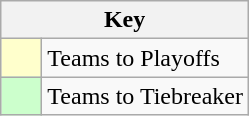<table class="wikitable" style="text-align: center;">
<tr>
<th colspan=2>Key</th>
</tr>
<tr>
<td style="background:#ffffcc; width:20px;"></td>
<td align=left>Teams to Playoffs</td>
</tr>
<tr>
<td style="background:#ccffcc; width:20px;"></td>
<td align=left>Teams to Tiebreaker</td>
</tr>
</table>
